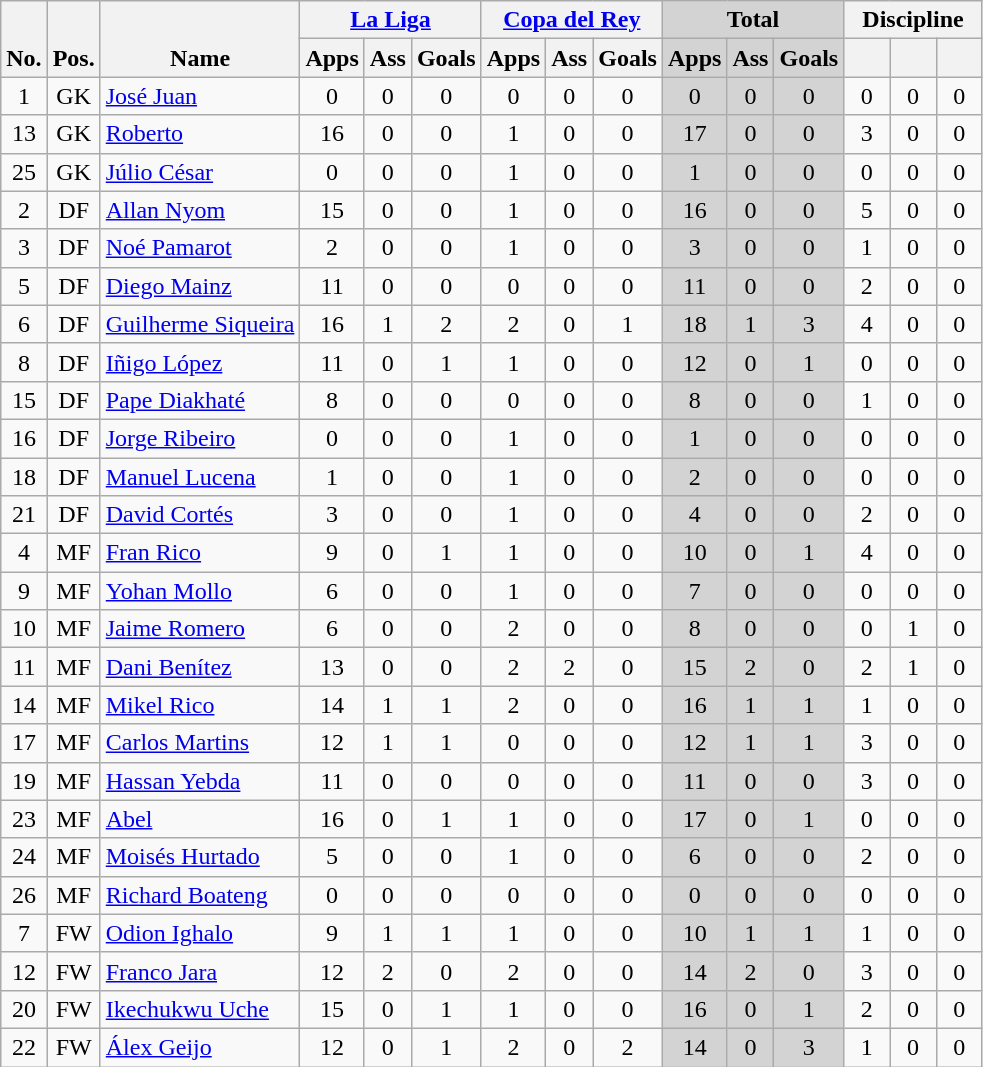<table class="wikitable" style="text-align:center">
<tr>
<th rowspan="2" style="vertical-align:bottom;">No.</th>
<th rowspan="2" style="vertical-align:bottom;">Pos.</th>
<th rowspan="2" style="vertical-align:bottom;">Name</th>
<th colspan="3" style="width:85px;"><a href='#'>La Liga</a></th>
<th colspan="3" style="width:85px;"><a href='#'>Copa del Rey</a></th>
<th colspan="3"  style="width:85px; background:#d3d3d3;">Total</th>
<th colspan="3" style="width:85px;">Discipline</th>
</tr>
<tr>
<th>Apps</th>
<th>Ass</th>
<th>Goals</th>
<th>Apps</th>
<th>Ass</th>
<th>Goals</th>
<th style="background:#D3D3D3">Apps</th>
<th style="background:#D3D3D3">Ass</th>
<th style="background:#D3D3D3">Goals</th>
<th></th>
<th></th>
<th></th>
</tr>
<tr>
<td>1</td>
<td>GK</td>
<td align="left"> <a href='#'>José Juan</a></td>
<td>0</td>
<td>0</td>
<td>0</td>
<td>0</td>
<td>0</td>
<td>0</td>
<td style="background:#D3D3D3">0</td>
<td style="background:#D3D3D3">0</td>
<td style="background:#D3D3D3">0</td>
<td>0</td>
<td>0</td>
<td>0</td>
</tr>
<tr>
<td>13</td>
<td>GK</td>
<td align="left"> <a href='#'>Roberto</a></td>
<td>16</td>
<td>0</td>
<td>0</td>
<td>1</td>
<td>0</td>
<td>0</td>
<td style="background:#D3D3D3">17</td>
<td style="background:#D3D3D3">0</td>
<td style="background:#D3D3D3">0</td>
<td>3</td>
<td>0</td>
<td>0</td>
</tr>
<tr>
<td>25</td>
<td>GK</td>
<td align="left"> <a href='#'>Júlio César</a></td>
<td>0</td>
<td>0</td>
<td>0</td>
<td>1</td>
<td>0</td>
<td>0</td>
<td style="background:#D3D3D3">1</td>
<td style="background:#D3D3D3">0</td>
<td style="background:#D3D3D3">0</td>
<td>0</td>
<td>0</td>
<td>0</td>
</tr>
<tr>
<td>2</td>
<td>DF</td>
<td align="left"> <a href='#'>Allan Nyom</a></td>
<td>15</td>
<td>0</td>
<td>0</td>
<td>1</td>
<td>0</td>
<td>0</td>
<td style="background:#D3D3D3">16</td>
<td style="background:#D3D3D3">0</td>
<td style="background:#D3D3D3">0</td>
<td>5</td>
<td>0</td>
<td>0</td>
</tr>
<tr>
<td>3</td>
<td>DF</td>
<td align="left"> <a href='#'>Noé Pamarot</a></td>
<td>2</td>
<td>0</td>
<td>0</td>
<td>1</td>
<td>0</td>
<td>0</td>
<td style="background:#D3D3D3">3</td>
<td style="background:#D3D3D3">0</td>
<td style="background:#D3D3D3">0</td>
<td>1</td>
<td>0</td>
<td>0</td>
</tr>
<tr>
<td>5</td>
<td>DF</td>
<td align="left"> <a href='#'>Diego Mainz</a></td>
<td>11</td>
<td>0</td>
<td>0</td>
<td>0</td>
<td>0</td>
<td>0</td>
<td style="background:#D3D3D3">11</td>
<td style="background:#D3D3D3">0</td>
<td style="background:#D3D3D3">0</td>
<td>2</td>
<td>0</td>
<td>0</td>
</tr>
<tr>
<td>6</td>
<td>DF</td>
<td align="left"> <a href='#'>Guilherme Siqueira</a></td>
<td>16</td>
<td>1</td>
<td>2</td>
<td>2</td>
<td>0</td>
<td>1</td>
<td style="background:#D3D3D3">18</td>
<td style="background:#D3D3D3">1</td>
<td style="background:#D3D3D3">3</td>
<td>4</td>
<td>0</td>
<td>0</td>
</tr>
<tr>
<td>8</td>
<td>DF</td>
<td align="left"> <a href='#'>Iñigo López</a></td>
<td>11</td>
<td>0</td>
<td>1</td>
<td>1</td>
<td>0</td>
<td>0</td>
<td style="background:#D3D3D3">12</td>
<td style="background:#D3D3D3">0</td>
<td style="background:#D3D3D3">1</td>
<td>0</td>
<td>0</td>
<td>0</td>
</tr>
<tr>
<td>15</td>
<td>DF</td>
<td align="left"> <a href='#'>Pape Diakhaté</a></td>
<td>8</td>
<td>0</td>
<td>0</td>
<td>0</td>
<td>0</td>
<td>0</td>
<td style="background:#D3D3D3">8</td>
<td style="background:#D3D3D3">0</td>
<td style="background:#D3D3D3">0</td>
<td>1</td>
<td>0</td>
<td>0</td>
</tr>
<tr>
<td>16</td>
<td>DF</td>
<td align="left"> <a href='#'>Jorge Ribeiro</a></td>
<td>0</td>
<td>0</td>
<td>0</td>
<td>1</td>
<td>0</td>
<td>0</td>
<td style="background:#D3D3D3">1</td>
<td style="background:#D3D3D3">0</td>
<td style="background:#D3D3D3">0</td>
<td>0</td>
<td>0</td>
<td>0</td>
</tr>
<tr>
<td>18</td>
<td>DF</td>
<td align="left"> <a href='#'>Manuel Lucena</a></td>
<td>1</td>
<td>0</td>
<td>0</td>
<td>1</td>
<td>0</td>
<td>0</td>
<td style="background:#D3D3D3">2</td>
<td style="background:#D3D3D3">0</td>
<td style="background:#D3D3D3">0</td>
<td>0</td>
<td>0</td>
<td>0</td>
</tr>
<tr>
<td>21</td>
<td>DF</td>
<td align="left"> <a href='#'>David Cortés</a></td>
<td>3</td>
<td>0</td>
<td>0</td>
<td>1</td>
<td>0</td>
<td>0</td>
<td style="background:#D3D3D3">4</td>
<td style="background:#D3D3D3">0</td>
<td style="background:#D3D3D3">0</td>
<td>2</td>
<td>0</td>
<td>0</td>
</tr>
<tr>
<td>4</td>
<td>MF</td>
<td align="left"> <a href='#'>Fran Rico</a></td>
<td>9</td>
<td>0</td>
<td>1</td>
<td>1</td>
<td>0</td>
<td>0</td>
<td style="background:#D3D3D3">10</td>
<td style="background:#D3D3D3">0</td>
<td style="background:#D3D3D3">1</td>
<td>4</td>
<td>0</td>
<td>0</td>
</tr>
<tr>
<td>9</td>
<td>MF</td>
<td align="left"> <a href='#'>Yohan Mollo</a></td>
<td>6</td>
<td>0</td>
<td>0</td>
<td>1</td>
<td>0</td>
<td>0</td>
<td style="background:#D3D3D3">7</td>
<td style="background:#D3D3D3">0</td>
<td style="background:#D3D3D3">0</td>
<td>0</td>
<td>0</td>
<td>0</td>
</tr>
<tr>
<td>10</td>
<td>MF</td>
<td align="left"> <a href='#'>Jaime Romero</a></td>
<td>6</td>
<td>0</td>
<td>0</td>
<td>2</td>
<td>0</td>
<td>0</td>
<td style="background:#D3D3D3">8</td>
<td style="background:#D3D3D3">0</td>
<td style="background:#D3D3D3">0</td>
<td>0</td>
<td>1</td>
<td>0</td>
</tr>
<tr>
<td>11</td>
<td>MF</td>
<td align="left"> <a href='#'>Dani Benítez</a></td>
<td>13</td>
<td>0</td>
<td>0</td>
<td>2</td>
<td>2</td>
<td>0</td>
<td style="background:#D3D3D3">15</td>
<td style="background:#D3D3D3">2</td>
<td style="background:#D3D3D3">0</td>
<td>2</td>
<td>1</td>
<td>0</td>
</tr>
<tr>
<td>14</td>
<td>MF</td>
<td align="left"> <a href='#'>Mikel Rico</a></td>
<td>14</td>
<td>1</td>
<td>1</td>
<td>2</td>
<td>0</td>
<td>0</td>
<td style="background:#D3D3D3">16</td>
<td style="background:#D3D3D3">1</td>
<td style="background:#D3D3D3">1</td>
<td>1</td>
<td>0</td>
<td>0</td>
</tr>
<tr>
<td>17</td>
<td>MF</td>
<td align="left"> <a href='#'>Carlos Martins</a></td>
<td>12</td>
<td>1</td>
<td>1</td>
<td>0</td>
<td>0</td>
<td>0</td>
<td style="background:#D3D3D3">12</td>
<td style="background:#D3D3D3">1</td>
<td style="background:#D3D3D3">1</td>
<td>3</td>
<td>0</td>
<td>0</td>
</tr>
<tr>
<td>19</td>
<td>MF</td>
<td align="left"> <a href='#'>Hassan Yebda</a></td>
<td>11</td>
<td>0</td>
<td>0</td>
<td>0</td>
<td>0</td>
<td>0</td>
<td style="background:#D3D3D3">11</td>
<td style="background:#D3D3D3">0</td>
<td style="background:#D3D3D3">0</td>
<td>3</td>
<td>0</td>
<td>0</td>
</tr>
<tr>
<td>23</td>
<td>MF</td>
<td align="left"> <a href='#'>Abel</a></td>
<td>16</td>
<td>0</td>
<td>1</td>
<td>1</td>
<td>0</td>
<td>0</td>
<td style="background:#D3D3D3">17</td>
<td style="background:#D3D3D3">0</td>
<td style="background:#D3D3D3">1</td>
<td>0</td>
<td>0</td>
<td>0</td>
</tr>
<tr>
<td>24</td>
<td>MF</td>
<td align="left"> <a href='#'>Moisés Hurtado</a></td>
<td>5</td>
<td>0</td>
<td>0</td>
<td>1</td>
<td>0</td>
<td>0</td>
<td style="background:#D3D3D3">6</td>
<td style="background:#D3D3D3">0</td>
<td style="background:#D3D3D3">0</td>
<td>2</td>
<td>0</td>
<td>0</td>
</tr>
<tr>
<td>26</td>
<td>MF</td>
<td align="left"> <a href='#'>Richard Boateng</a></td>
<td>0</td>
<td>0</td>
<td>0</td>
<td>0</td>
<td>0</td>
<td>0</td>
<td style="background:#D3D3D3">0</td>
<td style="background:#D3D3D3">0</td>
<td style="background:#D3D3D3">0</td>
<td>0</td>
<td>0</td>
<td>0</td>
</tr>
<tr>
<td>7</td>
<td>FW</td>
<td align="left"> <a href='#'>Odion Ighalo</a></td>
<td>9</td>
<td>1</td>
<td>1</td>
<td>1</td>
<td>0</td>
<td>0</td>
<td style="background:#D3D3D3">10</td>
<td style="background:#D3D3D3">1</td>
<td style="background:#D3D3D3">1</td>
<td>1</td>
<td>0</td>
<td>0</td>
</tr>
<tr>
<td>12</td>
<td>FW</td>
<td align="left"> <a href='#'>Franco Jara</a></td>
<td>12</td>
<td>2</td>
<td>0</td>
<td>2</td>
<td>0</td>
<td>0</td>
<td style="background:#D3D3D3">14</td>
<td style="background:#D3D3D3">2</td>
<td style="background:#D3D3D3">0</td>
<td>3</td>
<td>0</td>
<td>0</td>
</tr>
<tr>
<td>20</td>
<td>FW</td>
<td align="left"> <a href='#'>Ikechukwu Uche</a></td>
<td>15</td>
<td>0</td>
<td>1</td>
<td>1</td>
<td>0</td>
<td>0</td>
<td style="background:#D3D3D3">16</td>
<td style="background:#D3D3D3">0</td>
<td style="background:#D3D3D3">1</td>
<td>2</td>
<td>0</td>
<td>0</td>
</tr>
<tr>
<td>22</td>
<td>FW</td>
<td align="left"> <a href='#'>Álex Geijo</a></td>
<td>12</td>
<td>0</td>
<td>1</td>
<td>2</td>
<td>0</td>
<td>2</td>
<td style="background:#D3D3D3">14</td>
<td style="background:#D3D3D3">0</td>
<td style="background:#D3D3D3">3</td>
<td>1</td>
<td>0</td>
<td>0</td>
</tr>
</table>
